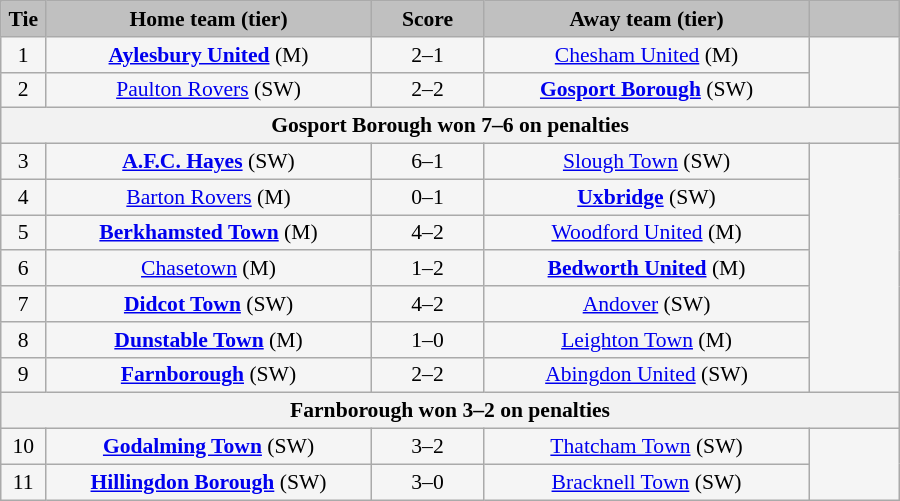<table class="wikitable" style="width: 600px; background:WhiteSmoke; text-align:center; font-size:90%">
<tr>
<td scope="col" style="width:  5.00%; background:silver;"><strong>Tie</strong></td>
<td scope="col" style="width: 36.25%; background:silver;"><strong>Home team (tier)</strong></td>
<td scope="col" style="width: 12.50%; background:silver;"><strong>Score</strong></td>
<td scope="col" style="width: 36.25%; background:silver;"><strong>Away team (tier)</strong></td>
<td scope="col" style="width: 10.00%; background:silver;"><strong></strong></td>
</tr>
<tr>
<td>1</td>
<td><strong><a href='#'>Aylesbury United</a></strong> (M)</td>
<td>2–1</td>
<td><a href='#'>Chesham United</a> (M)</td>
</tr>
<tr>
<td>2</td>
<td><a href='#'>Paulton Rovers</a> (SW)</td>
<td>2–2</td>
<td><strong><a href='#'>Gosport Borough</a></strong> (SW)</td>
</tr>
<tr>
<th colspan="5">Gosport Borough won 7–6 on penalties</th>
</tr>
<tr>
<td>3</td>
<td><strong><a href='#'>A.F.C. Hayes</a></strong> (SW)</td>
<td>6–1</td>
<td><a href='#'>Slough Town</a> (SW)</td>
</tr>
<tr>
<td>4</td>
<td><a href='#'>Barton Rovers</a> (M)</td>
<td>0–1</td>
<td><strong><a href='#'>Uxbridge</a></strong> (SW)</td>
</tr>
<tr>
<td>5</td>
<td><strong><a href='#'>Berkhamsted Town</a></strong> (M)</td>
<td>4–2</td>
<td><a href='#'>Woodford United</a> (M)</td>
</tr>
<tr>
<td>6</td>
<td><a href='#'>Chasetown</a> (M)</td>
<td>1–2</td>
<td><strong><a href='#'>Bedworth United</a></strong> (M)</td>
</tr>
<tr>
<td>7</td>
<td><strong><a href='#'>Didcot Town</a></strong> (SW)</td>
<td>4–2</td>
<td><a href='#'>Andover</a> (SW)</td>
</tr>
<tr>
<td>8</td>
<td><strong><a href='#'>Dunstable Town</a></strong> (M)</td>
<td>1–0</td>
<td><a href='#'>Leighton Town</a> (M)</td>
</tr>
<tr>
<td>9</td>
<td><strong><a href='#'>Farnborough</a></strong> (SW)</td>
<td>2–2</td>
<td><a href='#'>Abingdon United</a> (SW)</td>
</tr>
<tr>
<th colspan="5">Farnborough won 3–2 on penalties</th>
</tr>
<tr>
<td>10</td>
<td><strong><a href='#'>Godalming Town</a></strong> (SW)</td>
<td>3–2</td>
<td><a href='#'>Thatcham Town</a> (SW)</td>
</tr>
<tr>
<td>11</td>
<td><strong><a href='#'>Hillingdon Borough</a></strong> (SW)</td>
<td>3–0</td>
<td><a href='#'>Bracknell Town</a> (SW)</td>
</tr>
</table>
